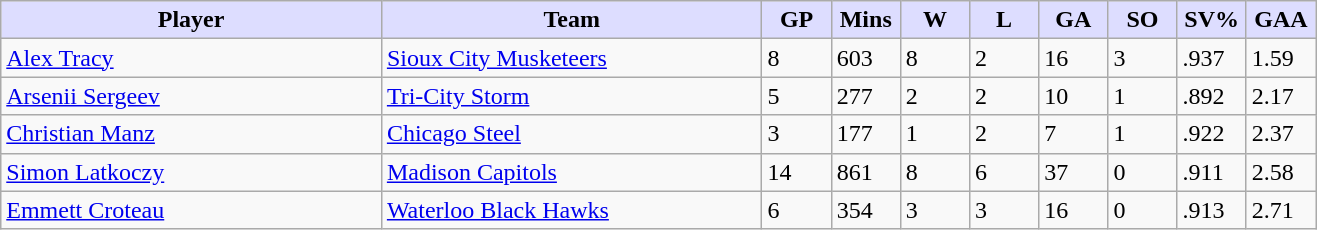<table class="wikitable">
<tr>
<th style="background:#ddf; width:27.5%;">Player</th>
<th style="background:#ddf; width:27.5%;">Team</th>
<th style="background:#ddf; width:5%;">GP</th>
<th style="background:#ddf; width:5%;">Mins</th>
<th style="background:#ddf; width:5%;">W</th>
<th style="background:#ddf; width:5%;">L</th>
<th style="background:#ddf; width:5%;">GA</th>
<th style="background:#ddf; width:5%;">SO</th>
<th style="background:#ddf; width:5%;">SV%</th>
<th style="background:#ddf; width:5%;">GAA</th>
</tr>
<tr>
<td><a href='#'>Alex Tracy</a></td>
<td><a href='#'>Sioux City Musketeers</a></td>
<td>8</td>
<td>603</td>
<td>8</td>
<td>2</td>
<td>16</td>
<td>3</td>
<td>.937</td>
<td>1.59</td>
</tr>
<tr>
<td><a href='#'>Arsenii Sergeev</a></td>
<td><a href='#'>Tri-City Storm</a></td>
<td>5</td>
<td>277</td>
<td>2</td>
<td>2</td>
<td>10</td>
<td>1</td>
<td>.892</td>
<td>2.17</td>
</tr>
<tr>
<td><a href='#'>Christian Manz</a></td>
<td><a href='#'>Chicago Steel</a></td>
<td>3</td>
<td>177</td>
<td>1</td>
<td>2</td>
<td>7</td>
<td>1</td>
<td>.922</td>
<td>2.37</td>
</tr>
<tr>
<td><a href='#'>Simon Latkoczy</a></td>
<td><a href='#'>Madison Capitols</a></td>
<td>14</td>
<td>861</td>
<td>8</td>
<td>6</td>
<td>37</td>
<td>0</td>
<td>.911</td>
<td>2.58</td>
</tr>
<tr>
<td><a href='#'>Emmett Croteau</a></td>
<td><a href='#'>Waterloo Black Hawks</a></td>
<td>6</td>
<td>354</td>
<td>3</td>
<td>3</td>
<td>16</td>
<td>0</td>
<td>.913</td>
<td>2.71</td>
</tr>
</table>
